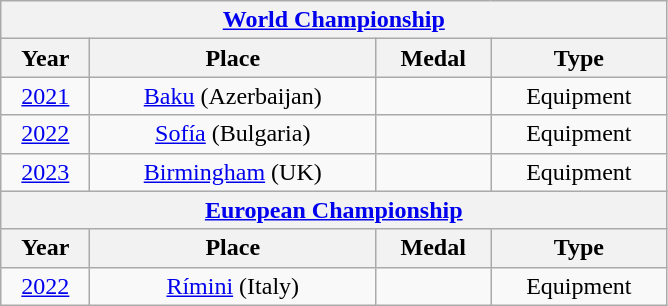<table class="wikitable center col2izq" style="text-align:center;width:445px;">
<tr>
<th colspan="4"><a href='#'>World Championship</a></th>
</tr>
<tr>
<th>Year</th>
<th>Place</th>
<th>Medal</th>
<th>Type</th>
</tr>
<tr>
<td><a href='#'>2021</a></td>
<td><a href='#'>Baku</a> (Azerbaijan)</td>
<td></td>
<td>Equipment</td>
</tr>
<tr>
<td><a href='#'>2022</a></td>
<td><a href='#'>Sofía</a> (Bulgaria)</td>
<td></td>
<td>Equipment</td>
</tr>
<tr>
<td><a href='#'>2023</a></td>
<td><a href='#'>Birmingham</a> (UK)</td>
<td></td>
<td>Equipment</td>
</tr>
<tr>
<th colspan="4"><a href='#'>European Championship</a></th>
</tr>
<tr>
<th>Year</th>
<th>Place</th>
<th>Medal</th>
<th>Type</th>
</tr>
<tr>
<td><a href='#'>2022</a></td>
<td><a href='#'>Rímini</a> (Italy)</td>
<td></td>
<td>Equipment</td>
</tr>
</table>
